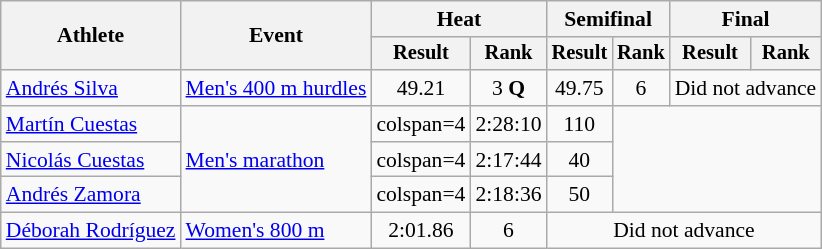<table class="wikitable" style="font-size:90%">
<tr>
<th rowspan="2">Athlete</th>
<th rowspan="2">Event</th>
<th colspan="2">Heat</th>
<th colspan="2">Semifinal</th>
<th colspan="2">Final</th>
</tr>
<tr style="font-size:95%">
<th>Result</th>
<th>Rank</th>
<th>Result</th>
<th>Rank</th>
<th>Result</th>
<th>Rank</th>
</tr>
<tr align=center>
<td align=left><a href='#'>Andrés Silva</a></td>
<td align=left><a href='#'>Men's 400 m hurdles</a></td>
<td>49.21</td>
<td>3 <strong>Q</strong></td>
<td>49.75</td>
<td>6</td>
<td colspan=2>Did not advance</td>
</tr>
<tr align=center>
<td align=left><a href='#'>Martín Cuestas</a></td>
<td align=left rowspan=3><a href='#'>Men's marathon</a></td>
<td>colspan=4 </td>
<td>2:28:10</td>
<td>110</td>
</tr>
<tr align=center>
<td align=left><a href='#'>Nicolás Cuestas</a></td>
<td>colspan=4 </td>
<td>2:17:44</td>
<td>40</td>
</tr>
<tr align=center>
<td align=left><a href='#'>Andrés Zamora</a></td>
<td>colspan=4 </td>
<td>2:18:36</td>
<td>50</td>
</tr>
<tr align=center>
<td align=left><a href='#'>Déborah Rodríguez</a></td>
<td align=left><a href='#'>Women's 800 m</a></td>
<td>2:01.86</td>
<td>6</td>
<td colspan=4>Did not advance</td>
</tr>
</table>
